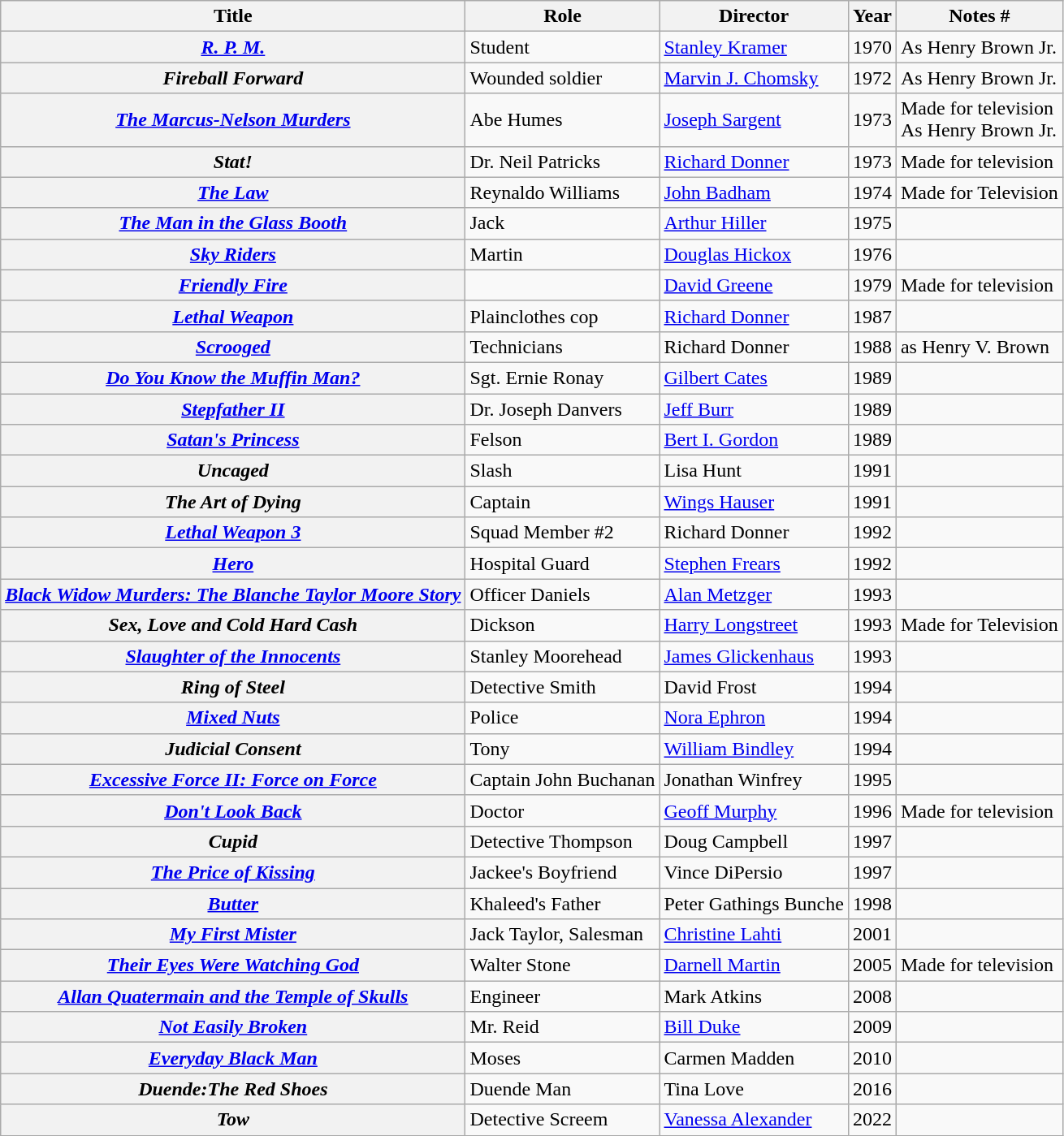<table class="wikitable plainrowheaders sortable">
<tr>
<th scope="col">Title</th>
<th scope="col">Role</th>
<th scope="col">Director</th>
<th scope="col">Year</th>
<th scope="col" class="unsortable">Notes #</th>
</tr>
<tr>
<th scope="row"><em><a href='#'>R. P. M.</a></em></th>
<td>Student</td>
<td><a href='#'>Stanley Kramer</a></td>
<td>1970</td>
<td>As Henry Brown Jr.</td>
</tr>
<tr>
<th scope="row"><em>Fireball Forward</em></th>
<td>Wounded soldier</td>
<td><a href='#'>Marvin J. Chomsky</a></td>
<td>1972</td>
<td>As Henry Brown Jr.</td>
</tr>
<tr>
<th scope="row"><em><a href='#'>The Marcus-Nelson Murders</a></em></th>
<td>Abe Humes</td>
<td><a href='#'>Joseph Sargent</a></td>
<td>1973</td>
<td>Made for television<br>As Henry Brown Jr.</td>
</tr>
<tr>
<th scope="row"><em>Stat!</em></th>
<td>Dr. Neil Patricks</td>
<td><a href='#'>Richard Donner</a></td>
<td>1973</td>
<td>Made for television</td>
</tr>
<tr>
<th scope="row"><em><a href='#'>The Law</a></em></th>
<td>Reynaldo Williams</td>
<td><a href='#'>John Badham</a></td>
<td>1974</td>
<td>Made for Television</td>
</tr>
<tr>
<th scope="row"><em><a href='#'>The Man in the Glass Booth</a></em></th>
<td>Jack</td>
<td><a href='#'>Arthur Hiller</a></td>
<td>1975</td>
<td></td>
</tr>
<tr>
<th scope="row"><em><a href='#'>Sky Riders</a></em></th>
<td>Martin</td>
<td><a href='#'>Douglas Hickox</a></td>
<td>1976</td>
<td></td>
</tr>
<tr>
<th scope="row"><em><a href='#'>Friendly Fire</a></em></th>
<td></td>
<td><a href='#'>David Greene</a></td>
<td>1979</td>
<td>Made for television</td>
</tr>
<tr>
<th scope="row"><em><a href='#'>Lethal Weapon</a></em></th>
<td>Plainclothes cop</td>
<td><a href='#'>Richard Donner</a></td>
<td>1987</td>
<td></td>
</tr>
<tr>
<th scope="row"><em><a href='#'>Scrooged</a></em></th>
<td>Technicians</td>
<td>Richard Donner</td>
<td>1988</td>
<td>as Henry V. Brown</td>
</tr>
<tr>
<th scope="row"><em><a href='#'>Do You Know the Muffin Man?</a></em></th>
<td>Sgt. Ernie Ronay</td>
<td><a href='#'>Gilbert Cates</a></td>
<td>1989</td>
<td></td>
</tr>
<tr>
<th scope="row"><em><a href='#'>Stepfather II</a></em></th>
<td>Dr. Joseph Danvers</td>
<td><a href='#'>Jeff Burr</a></td>
<td>1989</td>
<td></td>
</tr>
<tr>
<th scope="row"><em><a href='#'>Satan's Princess</a></em></th>
<td>Felson</td>
<td><a href='#'>Bert I. Gordon</a></td>
<td>1989</td>
<td></td>
</tr>
<tr>
<th scope="row"><em>Uncaged</em></th>
<td>Slash</td>
<td>Lisa Hunt</td>
<td>1991</td>
<td></td>
</tr>
<tr>
<th scope="row"><em>The Art of Dying</em></th>
<td>Captain</td>
<td><a href='#'>Wings Hauser</a></td>
<td>1991</td>
<td></td>
</tr>
<tr>
<th scope="row"><em><a href='#'>Lethal Weapon 3</a></em></th>
<td>Squad Member #2</td>
<td>Richard Donner</td>
<td>1992</td>
<td></td>
</tr>
<tr>
<th scope="row"><em><a href='#'>Hero</a></em></th>
<td>Hospital Guard</td>
<td><a href='#'>Stephen Frears</a></td>
<td>1992</td>
<td></td>
</tr>
<tr>
<th scope="row"><em><a href='#'>Black Widow Murders: The Blanche Taylor Moore Story</a></em></th>
<td>Officer Daniels</td>
<td><a href='#'>Alan Metzger</a></td>
<td>1993</td>
<td></td>
</tr>
<tr>
<th scope="row"><em>Sex, Love and Cold Hard Cash</em></th>
<td>Dickson</td>
<td><a href='#'>Harry Longstreet</a></td>
<td>1993</td>
<td>Made for Television</td>
</tr>
<tr>
<th scope="row"><em><a href='#'>Slaughter of the Innocents</a></em></th>
<td>Stanley Moorehead</td>
<td><a href='#'>James Glickenhaus</a></td>
<td>1993</td>
<td></td>
</tr>
<tr>
<th scope="row"><em>Ring of Steel</em></th>
<td>Detective Smith</td>
<td>David Frost</td>
<td>1994</td>
<td></td>
</tr>
<tr>
<th scope="row"><em><a href='#'>Mixed Nuts</a></em></th>
<td>Police</td>
<td><a href='#'>Nora Ephron</a></td>
<td>1994</td>
<td></td>
</tr>
<tr>
<th scope="row"><em>Judicial Consent</em></th>
<td>Tony</td>
<td><a href='#'>William Bindley</a></td>
<td>1994</td>
<td></td>
</tr>
<tr>
<th scope="row"><em><a href='#'>Excessive Force II: Force on Force</a></em></th>
<td>Captain John Buchanan</td>
<td>Jonathan Winfrey</td>
<td>1995</td>
<td></td>
</tr>
<tr>
<th scope="row"><em><a href='#'>Don't Look Back</a></em></th>
<td>Doctor</td>
<td><a href='#'>Geoff Murphy</a></td>
<td>1996</td>
<td>Made for television</td>
</tr>
<tr>
<th scope="row"><em>Cupid</em></th>
<td>Detective Thompson</td>
<td>Doug Campbell</td>
<td>1997</td>
<td></td>
</tr>
<tr>
<th scope="row"><em><a href='#'>The Price of Kissing</a></em></th>
<td>Jackee's Boyfriend</td>
<td>Vince DiPersio</td>
<td>1997</td>
<td></td>
</tr>
<tr>
<th scope="row"><em><a href='#'>Butter</a></em></th>
<td>Khaleed's Father</td>
<td>Peter Gathings Bunche</td>
<td>1998</td>
<td></td>
</tr>
<tr>
<th scope="row"><em><a href='#'>My First Mister</a></em></th>
<td>Jack Taylor, Salesman</td>
<td><a href='#'>Christine Lahti</a></td>
<td>2001</td>
<td></td>
</tr>
<tr>
<th scope="row"><em><a href='#'>Their Eyes Were Watching God</a></em></th>
<td>Walter Stone</td>
<td><a href='#'>Darnell Martin</a></td>
<td>2005</td>
<td>Made for television</td>
</tr>
<tr>
<th scope="row"><em><a href='#'>Allan Quatermain and the Temple of Skulls</a></em></th>
<td>Engineer</td>
<td>Mark Atkins</td>
<td>2008</td>
<td></td>
</tr>
<tr>
<th scope="row"><em><a href='#'>Not Easily Broken</a></em></th>
<td>Mr. Reid</td>
<td><a href='#'>Bill Duke</a></td>
<td>2009</td>
<td></td>
</tr>
<tr>
<th scope="row"><em><a href='#'>Everyday Black Man</a></em></th>
<td>Moses</td>
<td>Carmen Madden</td>
<td>2010</td>
<td></td>
</tr>
<tr>
<th scope="row"><em>Duende:The Red Shoes</em></th>
<td>Duende Man</td>
<td>Tina Love</td>
<td>2016</td>
<td></td>
</tr>
<tr>
<th><em>Tow</em></th>
<td>Detective Screem</td>
<td><a href='#'>Vanessa Alexander</a></td>
<td>2022</td>
<td></td>
</tr>
</table>
